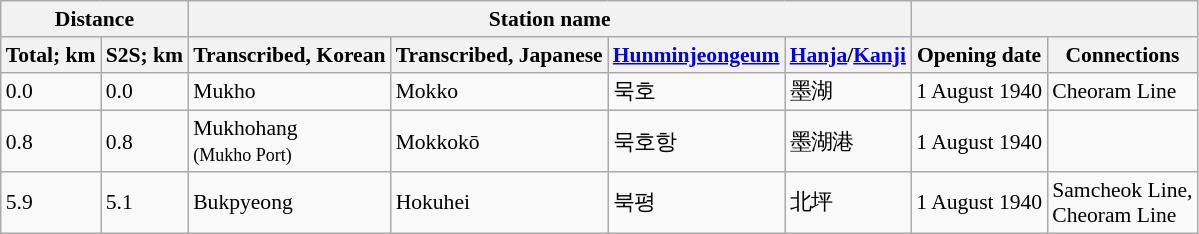<table class="wikitable" style="font-size:90%;">
<tr>
<th colspan="2">Distance</th>
<th colspan="4">Station name</th>
<th colspan="3"></th>
</tr>
<tr>
<th>Total; km</th>
<th>S2S; km</th>
<th>Transcribed, Korean</th>
<th>Transcribed, Japanese</th>
<th><a href='#'>Hunminjeongeum</a></th>
<th><a href='#'>Hanja</a>/<a href='#'>Kanji</a></th>
<th>Opening date</th>
<th>Connections</th>
</tr>
<tr>
<td>0.0</td>
<td>0.0</td>
<td>Mukho</td>
<td>Mokko</td>
<td>묵호</td>
<td>墨湖</td>
<td>1 August 1940</td>
<td>Cheoram Line</td>
</tr>
<tr>
<td>0.8</td>
<td>0.8</td>
<td>Mukhohang<br><small>(Mukho Port)</small></td>
<td>Mokkokō</td>
<td>묵호항</td>
<td>墨湖港</td>
<td>1 August 1940</td>
<td></td>
</tr>
<tr>
<td>5.9</td>
<td>5.1</td>
<td>Bukpyeong</td>
<td>Hokuhei</td>
<td>북평</td>
<td>北坪</td>
<td>1 August 1940</td>
<td>Samcheok Line,<br>Cheoram Line</td>
</tr>
</table>
